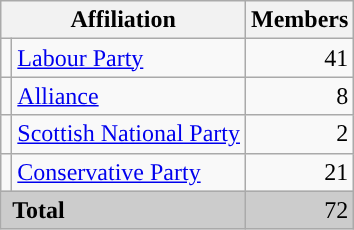<table class="wikitable">
<tr>
<th colspan="2">Affiliation</th>
<th>Members</th>
</tr>
<tr>
<td style="color:inherit;background:"></td>
<td><a href='#'>Labour Party</a></td>
<td align="right">41</td>
</tr>
<tr>
<td style="color:inherit;background:"></td>
<td><a href='#'>Alliance</a></td>
<td align="right">8</td>
</tr>
<tr>
<td style="color:inherit;background:"></td>
<td><a href='#'>Scottish National Party</a></td>
<td align="right">2</td>
</tr>
<tr>
<td style="color:inherit;background:"></td>
<td><a href='#'>Conservative Party</a></td>
<td align="right">21</td>
</tr>
<tr bgcolor="CCCCCC">
<td colspan="2" rowspan="1"> <strong>Total</strong></td>
<td align="right">72</td>
</tr>
</table>
